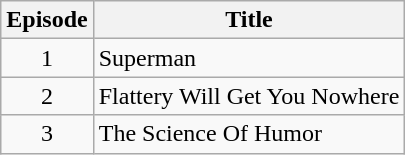<table class="wikitable sortable" style="text-align: center;">
<tr>
<th>Episode</th>
<th>Title</th>
</tr>
<tr>
<td>1</td>
<td align="left">Superman</td>
</tr>
<tr>
<td>2</td>
<td align="left">Flattery Will Get You Nowhere</td>
</tr>
<tr>
<td>3</td>
<td align="left">The Science Of Humor</td>
</tr>
</table>
